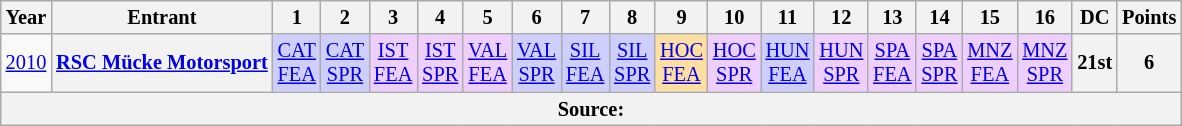<table class="wikitable" style="text-align:center; font-size:85%">
<tr>
<th>Year</th>
<th>Entrant</th>
<th>1</th>
<th>2</th>
<th>3</th>
<th>4</th>
<th>5</th>
<th>6</th>
<th>7</th>
<th>8</th>
<th>9</th>
<th>10</th>
<th>11</th>
<th>12</th>
<th>13</th>
<th>14</th>
<th>15</th>
<th>16</th>
<th>DC</th>
<th>Points</th>
</tr>
<tr>
<td><a href='#'>2010</a></td>
<th nowrap><a href='#'>RSC Mücke Motorsport</a></th>
<td style="background:#CFCFFF;"><a href='#'>CAT<br>FEA</a><br></td>
<td style="background:#CFCFFF;"><a href='#'>CAT<br>SPR</a><br></td>
<td style="background:#efcfff;"><a href='#'>IST<br>FEA</a><br></td>
<td style="background:#efcfff;"><a href='#'>IST<br>SPR</a><br></td>
<td style="background:#efcfff;"><a href='#'>VAL<br>FEA</a><br></td>
<td style="background:#CFCFFF;"><a href='#'>VAL<br>SPR</a><br></td>
<td style="background:#CFCFFF;"><a href='#'>SIL<br>FEA</a><br></td>
<td style="background:#CFCFFF;"><a href='#'>SIL<br>SPR</a><br></td>
<td style="background:#FFDF9F;"><a href='#'>HOC<br>FEA</a><br></td>
<td style="background:#efcfff;"><a href='#'>HOC<br>SPR</a><br></td>
<td style="background:#CFCFFF;"><a href='#'>HUN<br>FEA</a><br></td>
<td style="background:#efcfff;"><a href='#'>HUN<br>SPR</a><br></td>
<td style="background:#efcfff;"><a href='#'>SPA<br>FEA</a><br></td>
<td style="background:#efcfff;"><a href='#'>SPA<br>SPR</a><br></td>
<td style="background:#efcfff;"><a href='#'>MNZ<br>FEA</a><br></td>
<td style="background:#efcfff;"><a href='#'>MNZ<br>SPR</a><br></td>
<th>21st</th>
<th>6</th>
</tr>
<tr>
<th colspan="20">Source:</th>
</tr>
</table>
